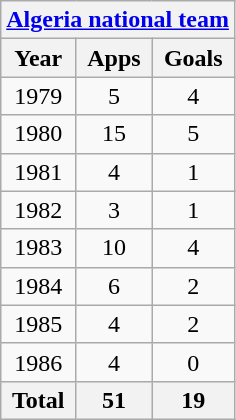<table class="wikitable" style="text-align:center">
<tr>
<th colspan="3"><a href='#'>Algeria national team</a></th>
</tr>
<tr>
<th>Year</th>
<th>Apps</th>
<th>Goals</th>
</tr>
<tr>
<td>1979</td>
<td>5</td>
<td>4</td>
</tr>
<tr>
<td>1980</td>
<td>15</td>
<td>5</td>
</tr>
<tr>
<td>1981</td>
<td>4</td>
<td>1</td>
</tr>
<tr>
<td>1982</td>
<td>3</td>
<td>1</td>
</tr>
<tr>
<td>1983</td>
<td>10</td>
<td>4</td>
</tr>
<tr>
<td>1984</td>
<td>6</td>
<td>2</td>
</tr>
<tr>
<td>1985</td>
<td>4</td>
<td>2</td>
</tr>
<tr>
<td>1986</td>
<td>4</td>
<td>0</td>
</tr>
<tr>
<th>Total</th>
<th>51</th>
<th>19</th>
</tr>
</table>
